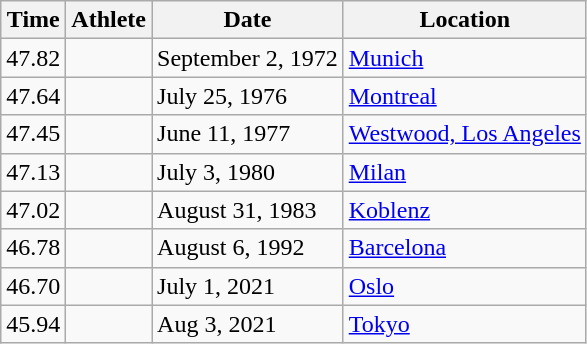<table class=wikitable>
<tr>
<th>Time</th>
<th>Athlete</th>
<th>Date</th>
<th>Location</th>
</tr>
<tr valign="top">
<td>47.82</td>
<td></td>
<td>September 2, 1972</td>
<td><a href='#'>Munich</a></td>
</tr>
<tr>
<td>47.64</td>
<td></td>
<td>July 25, 1976</td>
<td><a href='#'>Montreal</a></td>
</tr>
<tr>
<td>47.45</td>
<td></td>
<td>June 11, 1977</td>
<td><a href='#'>Westwood, Los Angeles</a></td>
</tr>
<tr>
<td>47.13</td>
<td></td>
<td>July 3, 1980</td>
<td><a href='#'>Milan</a></td>
</tr>
<tr>
<td>47.02</td>
<td></td>
<td>August 31, 1983</td>
<td><a href='#'>Koblenz</a></td>
</tr>
<tr>
<td>46.78</td>
<td></td>
<td>August 6, 1992</td>
<td><a href='#'>Barcelona</a></td>
</tr>
<tr>
<td>46.70</td>
<td></td>
<td>July 1, 2021</td>
<td><a href='#'>Oslo</a></td>
</tr>
<tr>
<td>45.94</td>
<td></td>
<td>Aug 3, 2021</td>
<td><a href='#'>Tokyo</a></td>
</tr>
</table>
